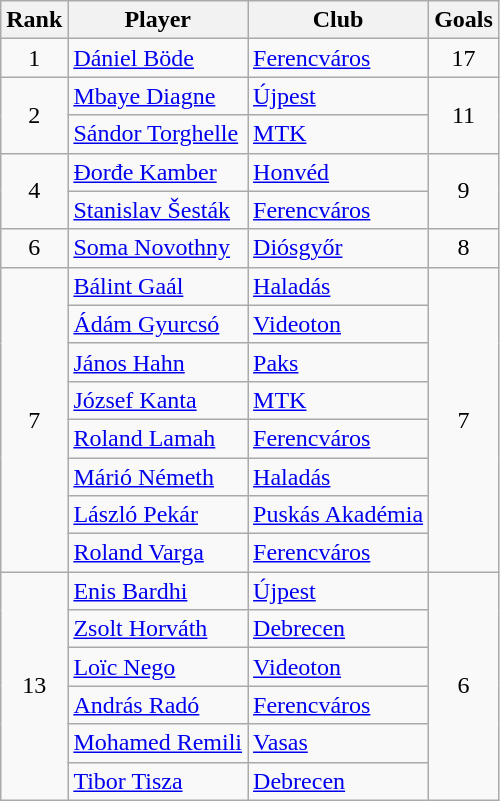<table class="wikitable" style="text-align:center">
<tr>
<th>Rank</th>
<th>Player</th>
<th>Club</th>
<th>Goals</th>
</tr>
<tr>
<td>1</td>
<td align="left"> <a href='#'>Dániel Böde</a></td>
<td align="left"><a href='#'>Ferencváros</a></td>
<td>17</td>
</tr>
<tr>
<td rowspan=2>2</td>
<td align="left"> <a href='#'>Mbaye Diagne</a></td>
<td align="left"><a href='#'>Újpest</a></td>
<td rowspan=2>11</td>
</tr>
<tr>
<td align="left"> <a href='#'>Sándor Torghelle</a></td>
<td align="left"><a href='#'>MTK</a></td>
</tr>
<tr>
<td rowspan=2>4</td>
<td align="left"> <a href='#'>Đorđe Kamber</a></td>
<td align="left"><a href='#'>Honvéd</a></td>
<td rowspan=2>9</td>
</tr>
<tr>
<td align="left"> <a href='#'>Stanislav Šesták</a></td>
<td align="left"><a href='#'>Ferencváros</a></td>
</tr>
<tr>
<td>6</td>
<td align="left"> <a href='#'>Soma Novothny</a></td>
<td align="left"><a href='#'>Diósgyőr</a></td>
<td>8</td>
</tr>
<tr>
<td rowspan=8>7</td>
<td align="left"> <a href='#'>Bálint Gaál</a></td>
<td align="left"><a href='#'>Haladás</a></td>
<td rowspan=8>7</td>
</tr>
<tr>
<td align="left"> <a href='#'>Ádám Gyurcsó</a></td>
<td align="left"><a href='#'>Videoton</a></td>
</tr>
<tr>
<td align="left"> <a href='#'>János Hahn</a></td>
<td align="left"><a href='#'>Paks</a></td>
</tr>
<tr>
<td align="left"> <a href='#'>József Kanta</a></td>
<td align="left"><a href='#'>MTK</a></td>
</tr>
<tr>
<td align="left"> <a href='#'>Roland Lamah</a></td>
<td align="left"><a href='#'>Ferencváros</a></td>
</tr>
<tr>
<td align="left"> <a href='#'>Márió Németh</a></td>
<td align="left"><a href='#'>Haladás</a></td>
</tr>
<tr>
<td align="left"> <a href='#'>László Pekár</a></td>
<td align="left"><a href='#'>Puskás Akadémia</a></td>
</tr>
<tr>
<td align="left"> <a href='#'>Roland Varga</a></td>
<td align="left"><a href='#'>Ferencváros</a></td>
</tr>
<tr>
<td rowspan=6>13</td>
<td align="left"> <a href='#'>Enis Bardhi</a></td>
<td align="left"><a href='#'>Újpest</a></td>
<td rowspan=6>6</td>
</tr>
<tr>
<td align="left"> <a href='#'>Zsolt Horváth</a></td>
<td align="left"><a href='#'>Debrecen</a></td>
</tr>
<tr>
<td align="left"> <a href='#'>Loïc Nego</a></td>
<td align="left"><a href='#'>Videoton</a></td>
</tr>
<tr>
<td align="left"> <a href='#'>András Radó</a></td>
<td align="left"><a href='#'>Ferencváros</a></td>
</tr>
<tr>
<td align="left"> <a href='#'>Mohamed Remili</a></td>
<td align="left"><a href='#'>Vasas</a></td>
</tr>
<tr>
<td align="left"> <a href='#'>Tibor Tisza</a></td>
<td align="left"><a href='#'>Debrecen</a></td>
</tr>
</table>
